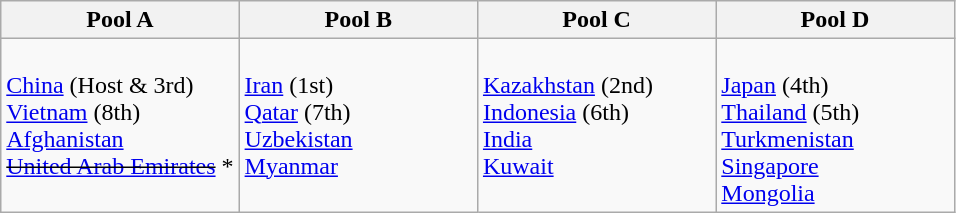<table class="wikitable">
<tr>
<th width=25%>Pool A</th>
<th width=25%>Pool B</th>
<th width=25%>Pool C</th>
<th width=25%>Pool D</th>
</tr>
<tr>
<td valign=top><br> <a href='#'>China</a> (Host & 3rd)<br>
 <a href='#'>Vietnam</a> (8th)<br>
 <a href='#'>Afghanistan</a><br>
<s> <a href='#'>United Arab Emirates</a></s> *</td>
<td valign=top><br> <a href='#'>Iran</a> (1st)<br>
 <a href='#'>Qatar</a> (7th)<br>
 <a href='#'>Uzbekistan</a><br>
 <a href='#'>Myanmar</a></td>
<td valign=top><br> <a href='#'>Kazakhstan</a> (2nd)<br>
 <a href='#'>Indonesia</a> (6th)<br>
 <a href='#'>India</a><br>
 <a href='#'>Kuwait</a><br></td>
<td valign=top><br> <a href='#'>Japan</a> (4th)<br>
 <a href='#'>Thailand</a> (5th)<br>
 <a href='#'>Turkmenistan</a><br>
 <a href='#'>Singapore</a><br>
 <a href='#'>Mongolia</a></td>
</tr>
</table>
